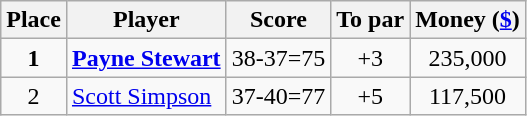<table class="wikitable">
<tr>
<th>Place</th>
<th>Player</th>
<th>Score</th>
<th>To par</th>
<th>Money (<a href='#'>$</a>)</th>
</tr>
<tr>
<td align=center><strong>1</strong></td>
<td> <strong><a href='#'>Payne Stewart</a></strong></td>
<td align=center>38-37=75</td>
<td align=center>+3</td>
<td align=center>235,000</td>
</tr>
<tr>
<td align=center>2</td>
<td> <a href='#'>Scott Simpson</a></td>
<td align=center>37-40=77</td>
<td align=center>+5</td>
<td align=center>117,500</td>
</tr>
</table>
